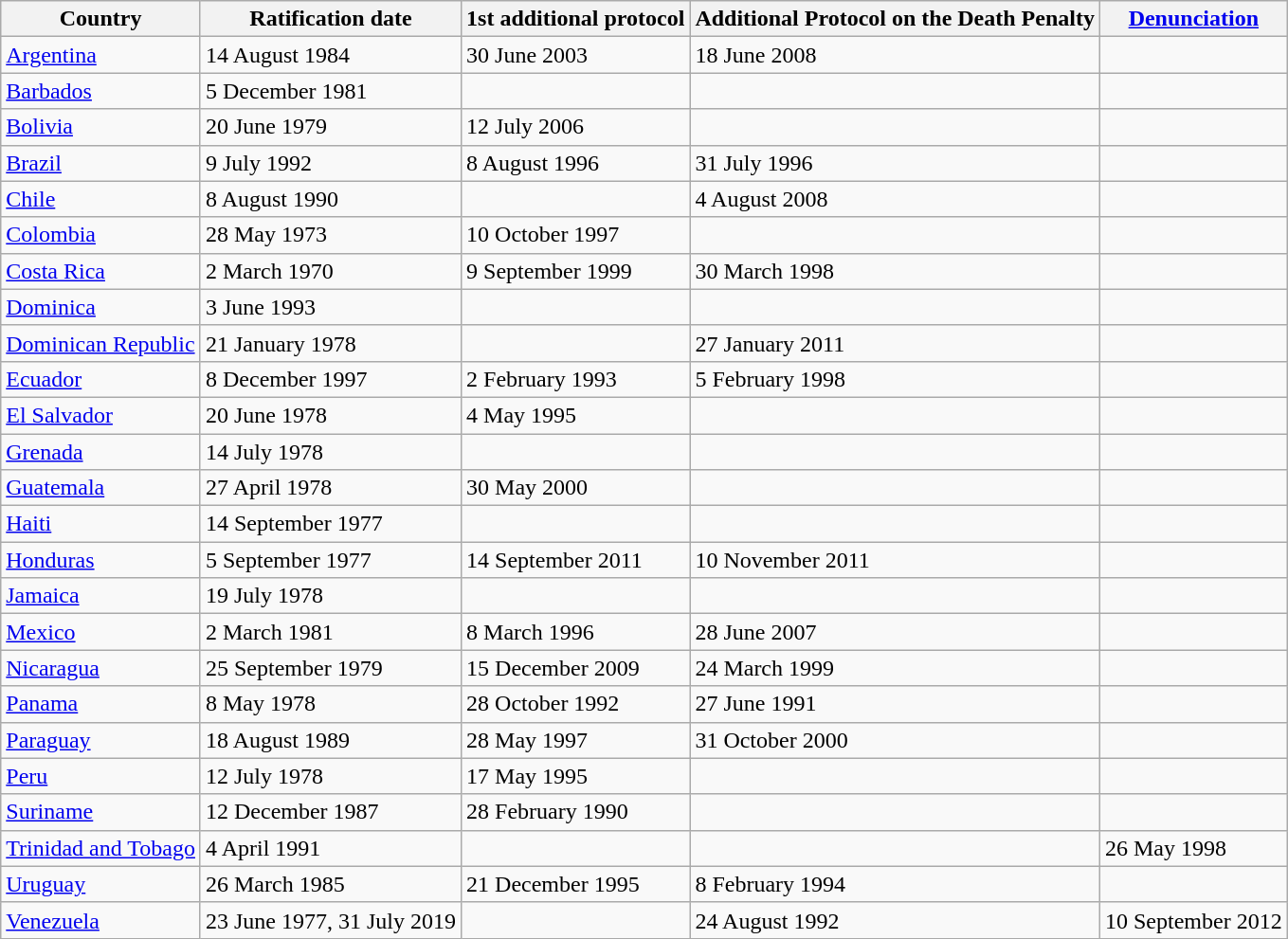<table class="wikitable">
<tr>
<th>Country</th>
<th>Ratification date</th>
<th>1st additional protocol</th>
<th>Additional Protocol on the Death Penalty</th>
<th><a href='#'>Denunciation</a></th>
</tr>
<tr>
<td><a href='#'>Argentina</a></td>
<td>14 August 1984</td>
<td>30 June 2003</td>
<td>18 June 2008</td>
<td></td>
</tr>
<tr>
<td><a href='#'>Barbados</a></td>
<td>5 December 1981</td>
<td></td>
<td></td>
<td></td>
</tr>
<tr>
<td><a href='#'>Bolivia</a></td>
<td>20 June 1979</td>
<td>12 July 2006</td>
<td></td>
<td></td>
</tr>
<tr>
<td><a href='#'>Brazil</a></td>
<td>9 July 1992</td>
<td>8 August 1996</td>
<td>31 July 1996</td>
<td></td>
</tr>
<tr>
<td><a href='#'>Chile</a></td>
<td>8 August 1990</td>
<td></td>
<td>4 August 2008</td>
<td></td>
</tr>
<tr>
<td><a href='#'>Colombia</a></td>
<td>28 May 1973</td>
<td>10 October 1997</td>
<td></td>
<td></td>
</tr>
<tr>
<td><a href='#'>Costa Rica</a></td>
<td>2 March 1970</td>
<td>9 September 1999</td>
<td>30 March 1998</td>
<td></td>
</tr>
<tr>
<td><a href='#'>Dominica</a></td>
<td>3 June 1993</td>
<td></td>
<td></td>
<td></td>
</tr>
<tr>
<td><a href='#'>Dominican Republic</a></td>
<td>21 January 1978</td>
<td></td>
<td>27 January 2011</td>
<td></td>
</tr>
<tr>
<td><a href='#'>Ecuador</a></td>
<td>8 December 1997</td>
<td>2 February 1993</td>
<td>5 February 1998</td>
<td></td>
</tr>
<tr>
<td><a href='#'>El Salvador</a></td>
<td>20 June 1978</td>
<td>4 May 1995</td>
<td></td>
<td></td>
</tr>
<tr>
<td><a href='#'>Grenada</a></td>
<td>14 July 1978</td>
<td></td>
<td></td>
<td></td>
</tr>
<tr>
<td><a href='#'>Guatemala</a></td>
<td>27 April 1978</td>
<td>30 May 2000</td>
<td></td>
<td></td>
</tr>
<tr>
<td><a href='#'>Haiti</a></td>
<td>14 September 1977</td>
<td></td>
<td></td>
<td></td>
</tr>
<tr>
<td><a href='#'>Honduras</a></td>
<td>5 September 1977</td>
<td>14 September 2011</td>
<td>10 November 2011</td>
<td></td>
</tr>
<tr>
<td><a href='#'>Jamaica</a></td>
<td>19 July 1978</td>
<td></td>
<td></td>
<td></td>
</tr>
<tr>
<td><a href='#'>Mexico</a></td>
<td>2 March 1981</td>
<td>8 March 1996</td>
<td>28 June 2007</td>
<td></td>
</tr>
<tr>
<td><a href='#'>Nicaragua</a></td>
<td>25 September 1979</td>
<td>15 December 2009</td>
<td>24 March 1999</td>
<td></td>
</tr>
<tr>
<td><a href='#'>Panama</a></td>
<td>8 May 1978</td>
<td>28 October 1992</td>
<td>27 June 1991</td>
<td></td>
</tr>
<tr>
<td><a href='#'>Paraguay</a></td>
<td>18 August 1989</td>
<td>28 May 1997</td>
<td>31 October 2000</td>
<td></td>
</tr>
<tr>
<td><a href='#'>Peru</a></td>
<td>12 July 1978</td>
<td>17 May 1995</td>
<td></td>
<td></td>
</tr>
<tr>
<td><a href='#'>Suriname</a></td>
<td>12 December 1987</td>
<td>28 February 1990</td>
<td></td>
<td></td>
</tr>
<tr>
<td><a href='#'>Trinidad and Tobago</a></td>
<td>4 April 1991</td>
<td></td>
<td></td>
<td>26 May 1998</td>
</tr>
<tr>
<td><a href='#'>Uruguay</a></td>
<td>26 March 1985</td>
<td>21 December 1995</td>
<td>8 February 1994</td>
<td></td>
</tr>
<tr>
<td><a href='#'>Venezuela</a></td>
<td>23 June 1977, 31 July 2019</td>
<td></td>
<td>24 August 1992</td>
<td>10 September 2012</td>
</tr>
</table>
